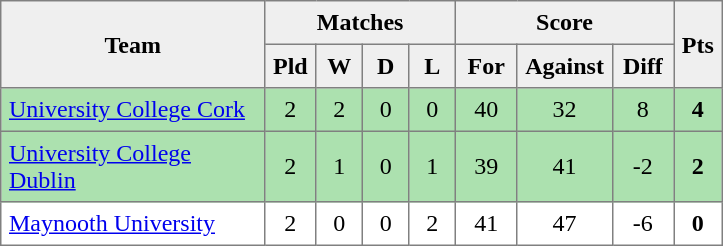<table style=border-collapse:collapse border=1 cellspacing=0 cellpadding=5>
<tr align=center bgcolor=#efefef>
<th rowspan=2 width=165>Team</th>
<th colspan=4>Matches</th>
<th colspan=3>Score</th>
<th rowspan=2width=20>Pts</th>
</tr>
<tr align=center bgcolor=#efefef>
<th width=20>Pld</th>
<th width=20>W</th>
<th width=20>D</th>
<th width=20>L</th>
<th width=30>For</th>
<th width=30>Against</th>
<th width=30>Diff</th>
</tr>
<tr align=center style="background:#ACE1AF;">
<td style="text-align:left;"><a href='#'>University College Cork</a></td>
<td>2</td>
<td>2</td>
<td>0</td>
<td>0</td>
<td>40</td>
<td>32</td>
<td>8</td>
<td><strong>4</strong></td>
</tr>
<tr align=center style="background:#ACE1AF;">
<td style="text-align:left;"><a href='#'>University College Dublin</a></td>
<td>2</td>
<td>1</td>
<td>0</td>
<td>1</td>
<td>39</td>
<td>41</td>
<td>-2</td>
<td><strong>2</strong></td>
</tr>
<tr align=center>
<td style="text-align:left;"><a href='#'>Maynooth University</a></td>
<td>2</td>
<td>0</td>
<td>0</td>
<td>2</td>
<td>41</td>
<td>47</td>
<td>-6</td>
<td><strong>0</strong></td>
</tr>
</table>
